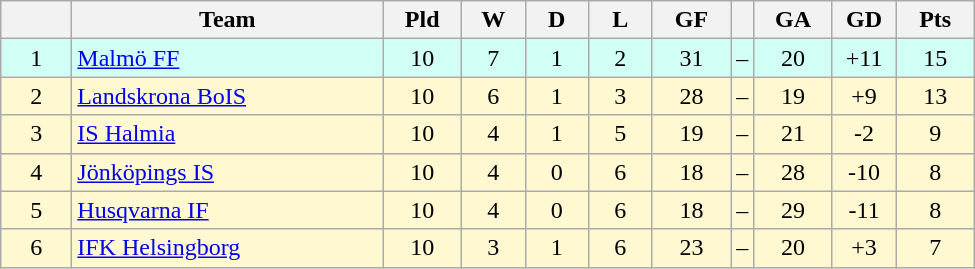<table class="wikitable" style="text-align: center;">
<tr>
<th style="width: 40px;"></th>
<th style="width: 200px;">Team</th>
<th style="width: 45px;">Pld</th>
<th style="width: 35px;">W</th>
<th style="width: 35px;">D</th>
<th style="width: 35px;">L</th>
<th style="width: 45px;">GF</th>
<th></th>
<th style="width: 45px;">GA</th>
<th style="width: 35px;">GD</th>
<th style="width: 45px;">Pts</th>
</tr>
<tr style="background: #d1fff6">
<td>1</td>
<td style="text-align: left;"><a href='#'>Malmö FF</a></td>
<td>10</td>
<td>7</td>
<td>1</td>
<td>2</td>
<td>31</td>
<td>–</td>
<td>20</td>
<td>+11</td>
<td>15</td>
</tr>
<tr style="background: #fff8d1">
<td>2</td>
<td style="text-align: left;"><a href='#'>Landskrona BoIS</a></td>
<td>10</td>
<td>6</td>
<td>1</td>
<td>3</td>
<td>28</td>
<td>–</td>
<td>19</td>
<td>+9</td>
<td>13</td>
</tr>
<tr style="background: #fff8d1">
<td>3</td>
<td style="text-align: left;"><a href='#'>IS Halmia</a></td>
<td>10</td>
<td>4</td>
<td>1</td>
<td>5</td>
<td>19</td>
<td>–</td>
<td>21</td>
<td>-2</td>
<td>9</td>
</tr>
<tr style="background: #fff8d1">
<td>4</td>
<td style="text-align: left;"><a href='#'>Jönköpings IS</a></td>
<td>10</td>
<td>4</td>
<td>0</td>
<td>6</td>
<td>18</td>
<td>–</td>
<td>28</td>
<td>-10</td>
<td>8</td>
</tr>
<tr style="background: #fff8d1">
<td>5</td>
<td style="text-align: left;"><a href='#'>Husqvarna IF</a></td>
<td>10</td>
<td>4</td>
<td>0</td>
<td>6</td>
<td>18</td>
<td>–</td>
<td>29</td>
<td>-11</td>
<td>8</td>
</tr>
<tr style="background: #fff8d1">
<td>6</td>
<td style="text-align: left;"><a href='#'>IFK Helsingborg</a></td>
<td>10</td>
<td>3</td>
<td>1</td>
<td>6</td>
<td>23</td>
<td>–</td>
<td>20</td>
<td>+3</td>
<td>7</td>
</tr>
</table>
